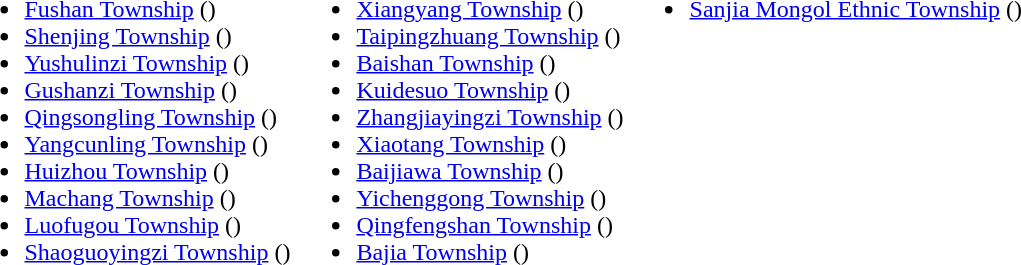<table>
<tr>
<td valign=top><br><ul><li><a href='#'>Fushan Township</a> ()</li><li><a href='#'>Shenjing Township</a> ()</li><li><a href='#'>Yushulinzi Township</a> ()</li><li><a href='#'>Gushanzi Township</a> ()</li><li><a href='#'>Qingsongling Township</a> ()</li><li><a href='#'>Yangcunling Township</a> ()</li><li><a href='#'>Huizhou Township</a> ()</li><li><a href='#'>Machang Township</a> ()</li><li><a href='#'>Luofugou Township</a> ()</li><li><a href='#'>Shaoguoyingzi Township</a> ()</li></ul></td>
<td valign=top><br><ul><li><a href='#'>Xiangyang Township</a> ()</li><li><a href='#'>Taipingzhuang Township</a> ()</li><li><a href='#'>Baishan Township</a> ()</li><li><a href='#'>Kuidesuo Township</a> ()</li><li><a href='#'>Zhangjiayingzi Township</a> ()</li><li><a href='#'>Xiaotang Township</a> ()</li><li><a href='#'>Baijiawa Township</a> ()</li><li><a href='#'>Yichenggong Township</a> ()</li><li><a href='#'>Qingfengshan Township</a> ()</li><li><a href='#'>Bajia Township</a> ()</li></ul></td>
<td valign=top><br><ul><li><a href='#'>Sanjia Mongol Ethnic Township</a> ()</li></ul></td>
</tr>
</table>
